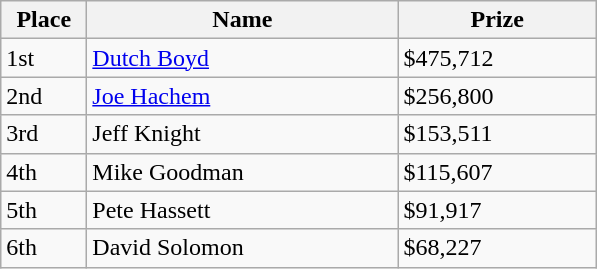<table class="wikitable">
<tr>
<th width="50">Place</th>
<th width="200">Name</th>
<th width="125">Prize</th>
</tr>
<tr>
<td>1st</td>
<td><a href='#'>Dutch Boyd</a></td>
<td>$475,712</td>
</tr>
<tr>
<td>2nd</td>
<td><a href='#'>Joe Hachem</a></td>
<td>$256,800</td>
</tr>
<tr>
<td>3rd</td>
<td>Jeff Knight</td>
<td>$153,511</td>
</tr>
<tr>
<td>4th</td>
<td>Mike Goodman</td>
<td>$115,607</td>
</tr>
<tr>
<td>5th</td>
<td>Pete Hassett</td>
<td>$91,917</td>
</tr>
<tr>
<td>6th</td>
<td>David Solomon</td>
<td>$68,227</td>
</tr>
</table>
